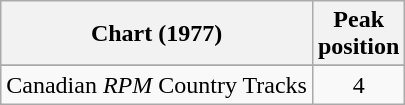<table class="wikitable sortable">
<tr>
<th align="left">Chart (1977)</th>
<th align="center">Peak<br>position</th>
</tr>
<tr>
</tr>
<tr>
<td align="left">Canadian <em>RPM</em> Country Tracks</td>
<td align="center">4</td>
</tr>
</table>
